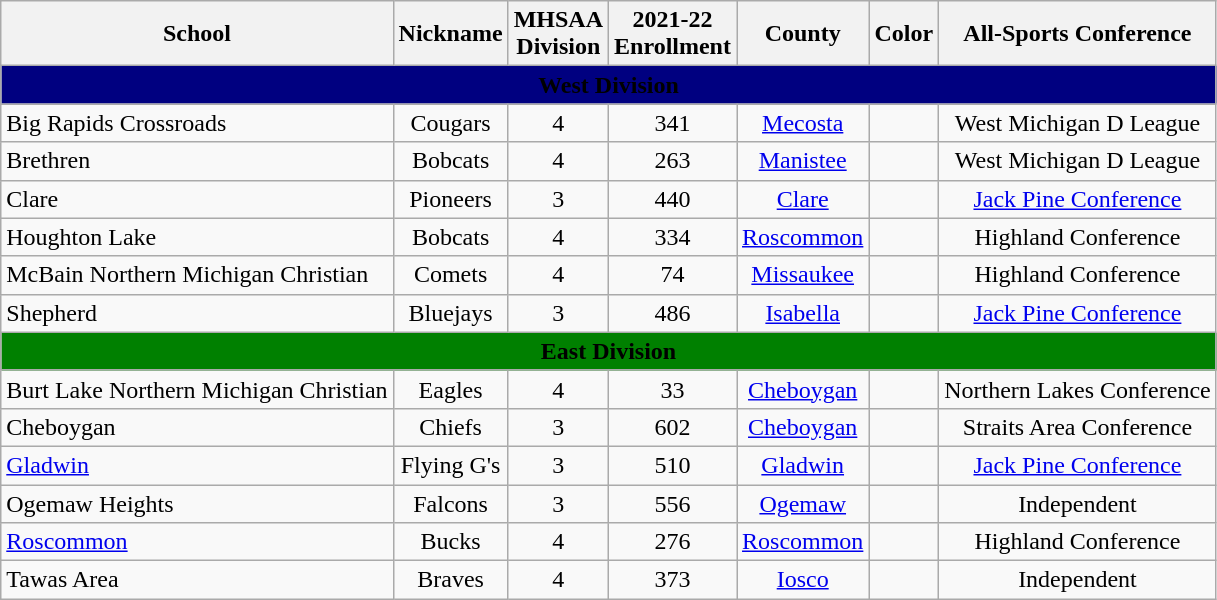<table class="wikitable sortable" style="text-align: center;">
<tr>
<th>School</th>
<th>Nickname</th>
<th>MHSAA<br>Division</th>
<th>2021-22<br>Enrollment</th>
<th>County</th>
<th>Color</th>
<th>All-Sports Conference</th>
</tr>
<tr>
<th style="background:navy;" colspan="8"><span>West Division</span></th>
</tr>
<tr>
<td style="text-align: left;">Big Rapids Crossroads</td>
<td>Cougars</td>
<td>4</td>
<td>341</td>
<td><a href='#'>Mecosta</a></td>
<td> </td>
<td>West Michigan D League</td>
</tr>
<tr>
<td style="text-align: left;">Brethren</td>
<td>Bobcats</td>
<td>4</td>
<td>263</td>
<td><a href='#'>Manistee</a></td>
<td> </td>
<td>West Michigan D League</td>
</tr>
<tr>
<td style="text-align: left;">Clare</td>
<td>Pioneers</td>
<td>3</td>
<td>440</td>
<td><a href='#'>Clare</a></td>
<td> </td>
<td><a href='#'>Jack Pine Conference</a></td>
</tr>
<tr>
<td style="text-align: left;">Houghton Lake</td>
<td>Bobcats</td>
<td>4</td>
<td>334</td>
<td><a href='#'>Roscommon</a></td>
<td> </td>
<td>Highland Conference</td>
</tr>
<tr>
<td style="text-align: left;">McBain Northern Michigan Christian</td>
<td>Comets</td>
<td>4</td>
<td>74</td>
<td><a href='#'>Missaukee</a></td>
<td> </td>
<td>Highland Conference</td>
</tr>
<tr>
<td style="text-align: left;">Shepherd</td>
<td>Bluejays</td>
<td>3</td>
<td>486</td>
<td><a href='#'>Isabella</a></td>
<td> </td>
<td><a href='#'>Jack Pine Conference</a></td>
</tr>
<tr>
<th style="background:green;" colspan="8"><span>East Division</span></th>
</tr>
<tr>
<td style="text-align: left;">Burt Lake Northern Michigan Christian</td>
<td>Eagles</td>
<td>4</td>
<td>33</td>
<td><a href='#'>Cheboygan</a></td>
<td> </td>
<td>Northern Lakes Conference</td>
</tr>
<tr>
<td style="text-align: left;">Cheboygan</td>
<td>Chiefs</td>
<td>3</td>
<td>602</td>
<td><a href='#'>Cheboygan</a></td>
<td> </td>
<td>Straits Area Conference</td>
</tr>
<tr>
<td style="text-align: left;"><a href='#'>Gladwin</a></td>
<td>Flying G's</td>
<td>3</td>
<td>510</td>
<td><a href='#'>Gladwin</a></td>
<td> </td>
<td><a href='#'>Jack Pine Conference</a></td>
</tr>
<tr>
<td style="text-align: left;">Ogemaw Heights</td>
<td>Falcons</td>
<td>3</td>
<td>556</td>
<td><a href='#'>Ogemaw</a></td>
<td> </td>
<td>Independent</td>
</tr>
<tr>
<td style="text-align: left;"><a href='#'>Roscommon</a></td>
<td>Bucks</td>
<td>4</td>
<td>276</td>
<td><a href='#'>Roscommon</a></td>
<td> </td>
<td>Highland Conference</td>
</tr>
<tr>
<td style="text-align: left;">Tawas Area</td>
<td>Braves</td>
<td>4</td>
<td>373</td>
<td><a href='#'>Iosco</a></td>
<td> </td>
<td>Independent</td>
</tr>
</table>
